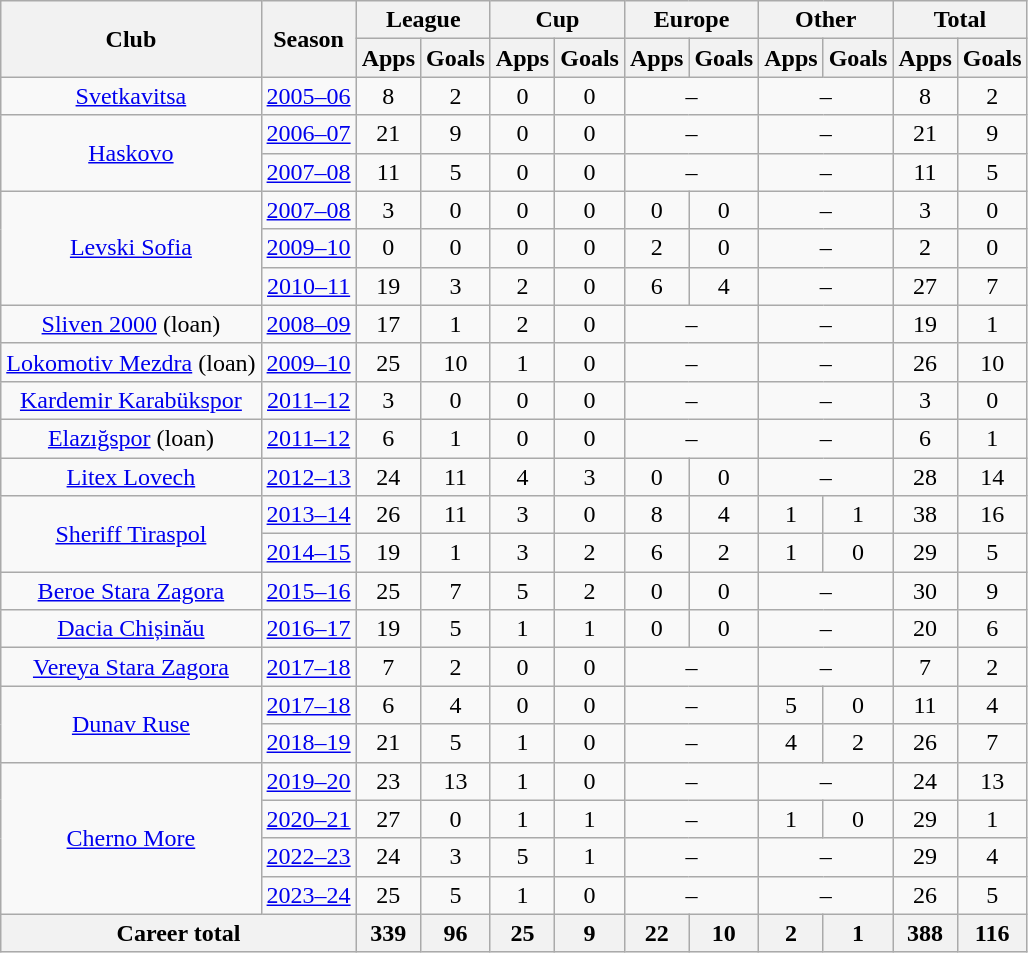<table class="wikitable" style="text-align:center">
<tr>
<th rowspan="2">Club</th>
<th rowspan="2">Season</th>
<th colspan="2">League</th>
<th colspan="2">Cup</th>
<th colspan="2">Europe</th>
<th colspan="2">Other</th>
<th colspan="2">Total</th>
</tr>
<tr>
<th>Apps</th>
<th>Goals</th>
<th>Apps</th>
<th>Goals</th>
<th>Apps</th>
<th>Goals</th>
<th>Apps</th>
<th>Goals</th>
<th>Apps</th>
<th>Goals</th>
</tr>
<tr>
<td><a href='#'>Svetkavitsa</a></td>
<td><a href='#'>2005–06</a></td>
<td>8</td>
<td>2</td>
<td>0</td>
<td>0</td>
<td colspan="2">–</td>
<td colspan="2">–</td>
<td>8</td>
<td>2</td>
</tr>
<tr>
<td rowspan="2"><a href='#'>Haskovo</a></td>
<td><a href='#'>2006–07</a></td>
<td>21</td>
<td>9</td>
<td>0</td>
<td>0</td>
<td colspan="2">–</td>
<td colspan="2">–</td>
<td>21</td>
<td>9</td>
</tr>
<tr>
<td><a href='#'>2007–08</a></td>
<td>11</td>
<td>5</td>
<td>0</td>
<td>0</td>
<td colspan="2">–</td>
<td colspan="2">–</td>
<td>11</td>
<td>5</td>
</tr>
<tr>
<td rowspan="3"><a href='#'>Levski Sofia</a></td>
<td><a href='#'>2007–08</a></td>
<td>3</td>
<td>0</td>
<td>0</td>
<td>0</td>
<td>0</td>
<td>0</td>
<td colspan="2">–</td>
<td>3</td>
<td>0</td>
</tr>
<tr>
<td><a href='#'>2009–10</a></td>
<td>0</td>
<td>0</td>
<td>0</td>
<td>0</td>
<td>2</td>
<td>0</td>
<td colspan="2">–</td>
<td>2</td>
<td>0</td>
</tr>
<tr>
<td><a href='#'>2010–11</a></td>
<td>19</td>
<td>3</td>
<td>2</td>
<td>0</td>
<td>6</td>
<td>4</td>
<td colspan="2">–</td>
<td>27</td>
<td>7</td>
</tr>
<tr>
<td><a href='#'>Sliven 2000</a> (loan)</td>
<td><a href='#'>2008–09</a></td>
<td>17</td>
<td>1</td>
<td>2</td>
<td>0</td>
<td colspan="2">–</td>
<td colspan="2">–</td>
<td>19</td>
<td>1</td>
</tr>
<tr>
<td><a href='#'>Lokomotiv Mezdra</a> (loan)</td>
<td><a href='#'>2009–10</a></td>
<td>25</td>
<td>10</td>
<td>1</td>
<td>0</td>
<td colspan="2">–</td>
<td colspan="2">–</td>
<td>26</td>
<td>10</td>
</tr>
<tr>
<td><a href='#'>Kardemir Karabükspor</a></td>
<td><a href='#'>2011–12</a></td>
<td>3</td>
<td>0</td>
<td>0</td>
<td>0</td>
<td colspan="2">–</td>
<td colspan="2">–</td>
<td>3</td>
<td>0</td>
</tr>
<tr>
<td><a href='#'>Elazığspor</a> (loan)</td>
<td><a href='#'>2011–12</a></td>
<td>6</td>
<td>1</td>
<td>0</td>
<td>0</td>
<td colspan="2">–</td>
<td colspan="2">–</td>
<td>6</td>
<td>1</td>
</tr>
<tr>
<td><a href='#'>Litex Lovech</a></td>
<td><a href='#'>2012–13</a></td>
<td>24</td>
<td>11</td>
<td>4</td>
<td>3</td>
<td>0</td>
<td>0</td>
<td colspan="2">–</td>
<td>28</td>
<td>14</td>
</tr>
<tr>
<td rowspan="2"><a href='#'>Sheriff Tiraspol</a></td>
<td><a href='#'>2013–14</a></td>
<td>26</td>
<td>11</td>
<td>3</td>
<td>0</td>
<td>8</td>
<td>4</td>
<td>1</td>
<td>1</td>
<td>38</td>
<td>16</td>
</tr>
<tr>
<td><a href='#'>2014–15</a></td>
<td>19</td>
<td>1</td>
<td>3</td>
<td>2</td>
<td>6</td>
<td>2</td>
<td>1</td>
<td>0</td>
<td>29</td>
<td>5</td>
</tr>
<tr>
<td><a href='#'>Beroe Stara Zagora</a></td>
<td><a href='#'>2015–16</a></td>
<td>25</td>
<td>7</td>
<td>5</td>
<td>2</td>
<td>0</td>
<td>0</td>
<td colspan="2">–</td>
<td>30</td>
<td>9</td>
</tr>
<tr>
<td><a href='#'>Dacia Chișinău</a></td>
<td><a href='#'>2016–17</a></td>
<td>19</td>
<td>5</td>
<td>1</td>
<td>1</td>
<td>0</td>
<td>0</td>
<td colspan="2">–</td>
<td>20</td>
<td>6</td>
</tr>
<tr>
<td><a href='#'>Vereya Stara Zagora</a></td>
<td><a href='#'>2017–18</a></td>
<td>7</td>
<td>2</td>
<td>0</td>
<td>0</td>
<td colspan="2">–</td>
<td colspan="2">–</td>
<td>7</td>
<td>2</td>
</tr>
<tr>
<td rowspan="2"><a href='#'>Dunav Ruse</a></td>
<td><a href='#'>2017–18</a></td>
<td>6</td>
<td>4</td>
<td>0</td>
<td>0</td>
<td colspan="2">–</td>
<td>5</td>
<td>0</td>
<td>11</td>
<td>4</td>
</tr>
<tr>
<td><a href='#'>2018–19</a></td>
<td>21</td>
<td>5</td>
<td>1</td>
<td>0</td>
<td colspan="2">–</td>
<td>4</td>
<td>2</td>
<td>26</td>
<td>7</td>
</tr>
<tr>
<td rowspan="4"><a href='#'>Cherno More</a></td>
<td><a href='#'>2019–20</a></td>
<td>23</td>
<td>13</td>
<td>1</td>
<td>0</td>
<td colspan="2">–</td>
<td colspan="2">–</td>
<td>24</td>
<td>13</td>
</tr>
<tr>
<td><a href='#'>2020–21</a></td>
<td>27</td>
<td>0</td>
<td>1</td>
<td>1</td>
<td colspan="2">–</td>
<td>1</td>
<td>0</td>
<td>29</td>
<td>1</td>
</tr>
<tr>
<td><a href='#'>2022–23</a></td>
<td>24</td>
<td>3</td>
<td>5</td>
<td>1</td>
<td colspan="2">–</td>
<td colspan="2">–</td>
<td>29</td>
<td>4</td>
</tr>
<tr>
<td><a href='#'>2023–24</a></td>
<td>25</td>
<td>5</td>
<td>1</td>
<td>0</td>
<td colspan="2">–</td>
<td colspan="2">–</td>
<td>26</td>
<td>5</td>
</tr>
<tr>
<th colspan="2">Career total</th>
<th>339</th>
<th>96</th>
<th>25</th>
<th>9</th>
<th>22</th>
<th>10</th>
<th>2</th>
<th>1</th>
<th>388</th>
<th>116</th>
</tr>
</table>
